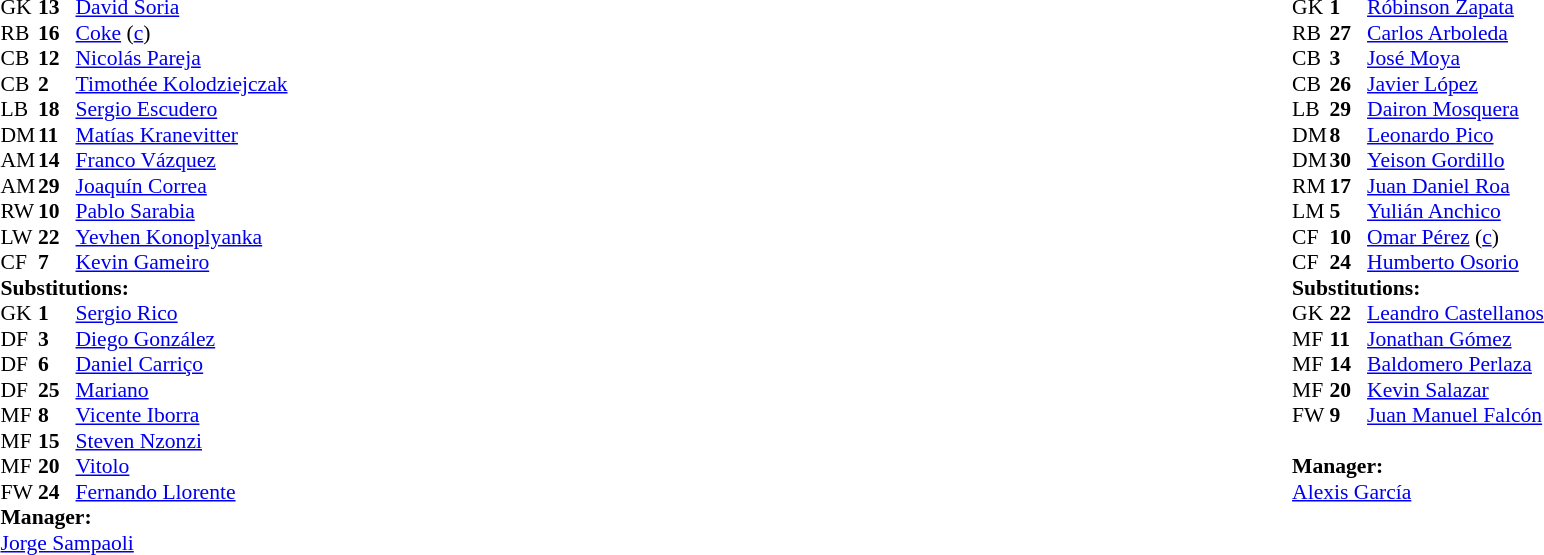<table width="100%">
<tr>
<td valign="top" width="40%"><br><table style="font-size:90%" cellspacing="0" cellpadding="0">
<tr>
<th width=25></th>
<th width=25></th>
</tr>
<tr>
<td>GK</td>
<td><strong>13</strong></td>
<td> <a href='#'>David Soria</a></td>
<td></td>
<td></td>
</tr>
<tr>
<td>RB</td>
<td><strong>16</strong></td>
<td> <a href='#'>Coke</a> (<a href='#'>c</a>)</td>
<td></td>
</tr>
<tr>
<td>CB</td>
<td><strong>12</strong></td>
<td> <a href='#'>Nicolás Pareja</a></td>
<td></td>
<td></td>
</tr>
<tr>
<td>CB</td>
<td><strong>2</strong></td>
<td> <a href='#'>Timothée Kolodziejczak</a></td>
<td></td>
<td></td>
</tr>
<tr>
<td>LB</td>
<td><strong>18</strong></td>
<td> <a href='#'>Sergio Escudero</a></td>
<td></td>
<td></td>
</tr>
<tr>
<td>DM</td>
<td><strong>11</strong></td>
<td> <a href='#'>Matías Kranevitter</a></td>
<td></td>
</tr>
<tr>
<td>AM</td>
<td><strong>14</strong></td>
<td> <a href='#'>Franco Vázquez</a></td>
<td></td>
</tr>
<tr>
<td>AM</td>
<td><strong>29</strong></td>
<td> <a href='#'>Joaquín Correa</a></td>
<td></td>
</tr>
<tr>
<td>RW</td>
<td><strong>10</strong></td>
<td> <a href='#'>Pablo Sarabia</a></td>
</tr>
<tr>
<td>LW</td>
<td><strong>22</strong></td>
<td> <a href='#'>Yevhen Konoplyanka</a></td>
<td></td>
</tr>
<tr>
<td>CF</td>
<td><strong>7</strong></td>
<td> <a href='#'>Kevin Gameiro</a></td>
<td></td>
<td></td>
</tr>
<tr>
<td colspan=3><strong>Substitutions:</strong></td>
</tr>
<tr>
<td>GK</td>
<td><strong>1</strong></td>
<td> <a href='#'>Sergio Rico</a></td>
</tr>
<tr>
<td>DF</td>
<td><strong>3</strong></td>
<td> <a href='#'>Diego González</a></td>
<td></td>
<td></td>
</tr>
<tr>
<td>DF</td>
<td><strong>6</strong></td>
<td> <a href='#'>Daniel Carriço</a></td>
<td></td>
</tr>
<tr>
<td>DF</td>
<td><strong>25</strong></td>
<td> <a href='#'>Mariano</a></td>
<td></td>
</tr>
<tr>
<td>MF</td>
<td><strong>8</strong></td>
<td> <a href='#'>Vicente Iborra</a></td>
<td></td>
<td></td>
</tr>
<tr>
<td>MF</td>
<td><strong>15</strong></td>
<td> <a href='#'>Steven Nzonzi</a></td>
<td></td>
</tr>
<tr>
<td>MF</td>
<td><strong>20</strong></td>
<td> <a href='#'>Vitolo</a></td>
<td></td>
</tr>
<tr>
<td>FW</td>
<td><strong>24</strong></td>
<td> <a href='#'>Fernando Llorente</a></td>
<td></td>
<td></td>
</tr>
<tr>
<td colspan=3><strong>Manager:</strong></td>
</tr>
<tr>
<td colspan=3> <a href='#'>Jorge Sampaoli</a></td>
</tr>
</table>
</td>
<td valign="top"></td>
<td style="vertical-align:top; width:50%;"><br><table cellspacing="0" cellpadding="0" style="font-size:90%;margin:auto">
<tr>
<th width=25></th>
<th width=25></th>
</tr>
<tr>
<td>GK</td>
<td><strong>1</strong></td>
<td> <a href='#'>Róbinson Zapata</a></td>
</tr>
<tr>
<td>RB</td>
<td><strong>27</strong></td>
<td> <a href='#'>Carlos Arboleda</a></td>
<td></td>
<td></td>
</tr>
<tr>
<td>CB</td>
<td><strong>3</strong></td>
<td> <a href='#'>José Moya</a></td>
<td></td>
<td></td>
</tr>
<tr>
<td>CB</td>
<td><strong>26</strong></td>
<td> <a href='#'>Javier López</a></td>
</tr>
<tr>
<td>LB</td>
<td><strong>29</strong></td>
<td> <a href='#'>Dairon Mosquera</a></td>
</tr>
<tr>
<td>DM</td>
<td><strong>8</strong></td>
<td> <a href='#'>Leonardo Pico</a></td>
<td></td>
</tr>
<tr>
<td>DM</td>
<td><strong>30</strong></td>
<td> <a href='#'>Yeison Gordillo</a></td>
<td></td>
<td></td>
</tr>
<tr>
<td>RM</td>
<td><strong>17</strong></td>
<td> <a href='#'>Juan Daniel Roa</a></td>
</tr>
<tr>
<td>LM</td>
<td><strong>5</strong></td>
<td> <a href='#'>Yulián Anchico</a></td>
<td></td>
<td></td>
</tr>
<tr>
<td>CF</td>
<td><strong>10</strong></td>
<td> <a href='#'>Omar Pérez</a> (<a href='#'>c</a>)</td>
<td></td>
</tr>
<tr>
<td>CF</td>
<td><strong>24</strong></td>
<td> <a href='#'>Humberto Osorio</a></td>
<td></td>
</tr>
<tr>
<td colspan=3><strong>Substitutions:</strong></td>
</tr>
<tr>
<td>GK</td>
<td><strong>22</strong></td>
<td> <a href='#'>Leandro Castellanos</a></td>
</tr>
<tr>
<td>MF</td>
<td><strong>11</strong></td>
<td> <a href='#'>Jonathan Gómez</a></td>
<td></td>
</tr>
<tr>
<td>MF</td>
<td><strong>14</strong></td>
<td> <a href='#'>Baldomero Perlaza</a></td>
<td></td>
</tr>
<tr>
<td>MF</td>
<td><strong>20</strong></td>
<td> <a href='#'>Kevin Salazar</a></td>
<td></td>
</tr>
<tr>
<td>FW</td>
<td><strong>9</strong></td>
<td> <a href='#'>Juan Manuel Falcón</a></td>
<td></td>
</tr>
<tr>
<td> </td>
</tr>
<tr>
<td colspan=3><strong>Manager:</strong></td>
</tr>
<tr>
<td colspan=3> <a href='#'>Alexis García</a></td>
</tr>
</table>
</td>
</tr>
</table>
